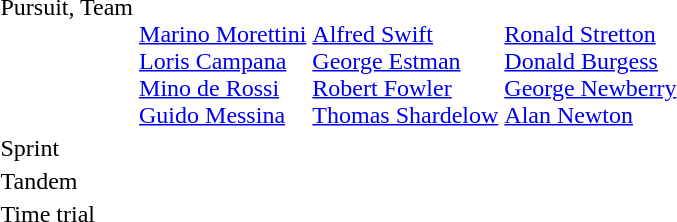<table>
<tr valign="top">
<td>Pursuit, Team<br></td>
<td><br><a href='#'>Marino Morettini</a><br><a href='#'>Loris Campana</a><br><a href='#'>Mino de Rossi</a><br><a href='#'>Guido Messina</a></td>
<td><br><a href='#'>Alfred Swift</a><br><a href='#'>George Estman</a><br><a href='#'>Robert Fowler</a><br><a href='#'>Thomas Shardelow</a></td>
<td><br><a href='#'>Ronald Stretton</a><br><a href='#'>Donald Burgess</a><br><a href='#'>George Newberry</a><br><a href='#'>Alan Newton</a></td>
</tr>
<tr>
<td>Sprint<br></td>
<td></td>
<td></td>
<td></td>
</tr>
<tr>
<td>Tandem<br></td>
<td></td>
<td></td>
<td></td>
</tr>
<tr>
<td>Time trial<br></td>
<td></td>
<td></td>
<td></td>
</tr>
</table>
